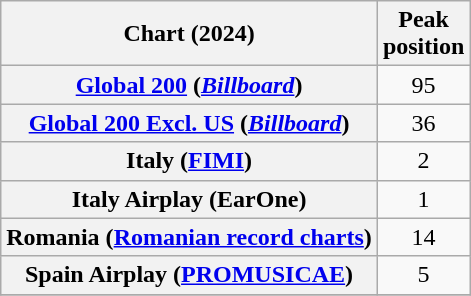<table class="wikitable sortable plainrowheaders" style="text-align:center">
<tr>
<th scope="col">Chart (2024)</th>
<th scope="col">Peak<br>position</th>
</tr>
<tr>
<th scope="row"><a href='#'>Global 200</a> (<em><a href='#'>Billboard</a></em>)</th>
<td>95</td>
</tr>
<tr>
<th scope="row"><a href='#'>Global 200 Excl. US</a> (<em><a href='#'>Billboard</a></em>)</th>
<td>36</td>
</tr>
<tr>
<th scope="row">Italy (<a href='#'>FIMI</a>)</th>
<td>2</td>
</tr>
<tr>
<th scope="row">Italy Airplay (EarOne)</th>
<td>1</td>
</tr>
<tr>
<th scope="row">Romania (<a href='#'>Romanian record charts</a>)</th>
<td>14</td>
</tr>
<tr>
<th scope="row">Spain Airplay (<a href='#'>PROMUSICAE</a>)</th>
<td>5</td>
</tr>
<tr>
</tr>
</table>
